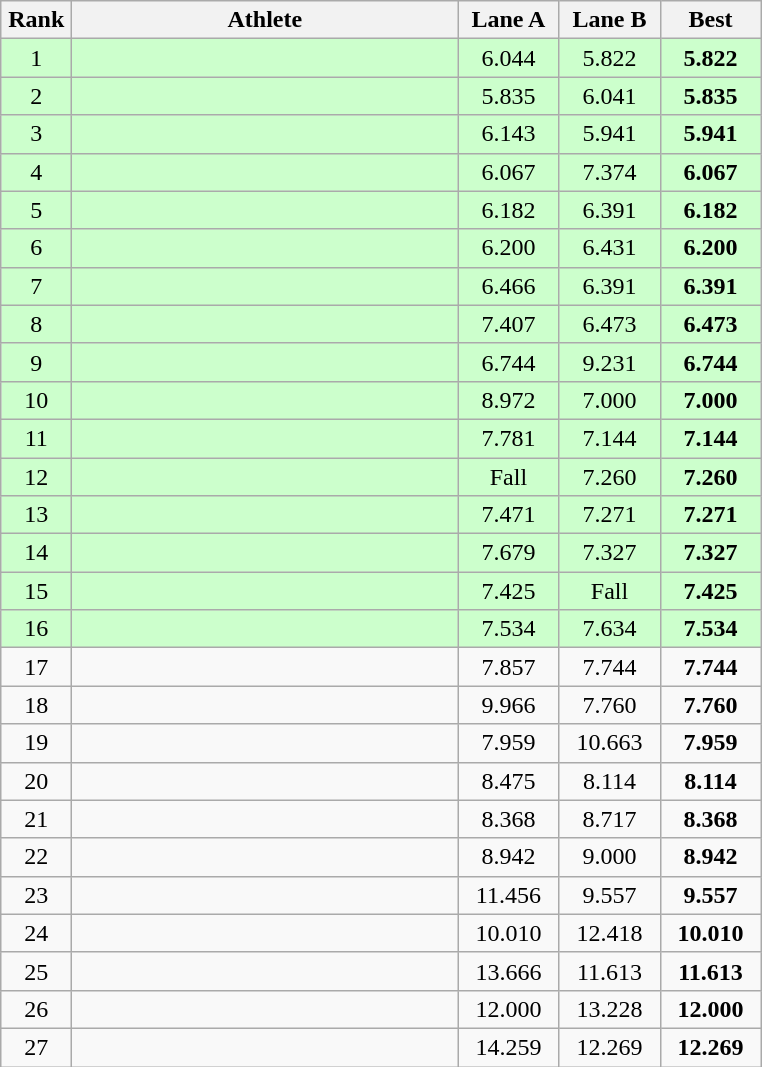<table class="wikitable" style="text-align:center">
<tr>
<th width=40>Rank</th>
<th width=250>Athlete</th>
<th width=60>Lane A</th>
<th width=60>Lane B</th>
<th width=60>Best</th>
</tr>
<tr bgcolor="ccffcc">
<td>1</td>
<td align=left></td>
<td>6.044</td>
<td>5.822</td>
<td><strong>5.822</strong></td>
</tr>
<tr bgcolor="ccffcc">
<td>2</td>
<td align=left></td>
<td>5.835</td>
<td>6.041</td>
<td><strong>5.835</strong></td>
</tr>
<tr bgcolor="ccffcc">
<td>3</td>
<td align=left></td>
<td>6.143</td>
<td>5.941</td>
<td><strong>5.941</strong></td>
</tr>
<tr bgcolor="ccffcc">
<td>4</td>
<td align=left></td>
<td>6.067</td>
<td>7.374</td>
<td><strong>6.067</strong></td>
</tr>
<tr bgcolor="ccffcc">
<td>5</td>
<td align=left></td>
<td>6.182</td>
<td>6.391</td>
<td><strong>6.182</strong></td>
</tr>
<tr bgcolor="ccffcc">
<td>6</td>
<td align=left></td>
<td>6.200</td>
<td>6.431</td>
<td><strong>6.200</strong></td>
</tr>
<tr bgcolor="ccffcc">
<td>7</td>
<td align=left></td>
<td>6.466</td>
<td>6.391</td>
<td><strong>6.391</strong></td>
</tr>
<tr bgcolor="ccffcc">
<td>8</td>
<td align=left></td>
<td>7.407</td>
<td>6.473</td>
<td><strong>6.473</strong></td>
</tr>
<tr bgcolor="ccffcc">
<td>9</td>
<td align=left></td>
<td>6.744</td>
<td>9.231</td>
<td><strong>6.744</strong></td>
</tr>
<tr bgcolor="ccffcc">
<td>10</td>
<td align=left></td>
<td>8.972</td>
<td>7.000</td>
<td><strong>7.000</strong></td>
</tr>
<tr bgcolor="ccffcc">
<td>11</td>
<td align=left></td>
<td>7.781</td>
<td>7.144</td>
<td><strong>7.144</strong></td>
</tr>
<tr bgcolor="ccffcc">
<td>12</td>
<td align=left></td>
<td>Fall</td>
<td>7.260</td>
<td><strong>7.260</strong></td>
</tr>
<tr bgcolor="ccffcc">
<td>13</td>
<td align=left></td>
<td>7.471</td>
<td>7.271</td>
<td><strong>7.271</strong></td>
</tr>
<tr bgcolor="ccffcc">
<td>14</td>
<td align=left></td>
<td>7.679</td>
<td>7.327</td>
<td><strong>7.327</strong></td>
</tr>
<tr bgcolor="ccffcc">
<td>15</td>
<td align=left></td>
<td>7.425</td>
<td>Fall</td>
<td><strong>7.425</strong></td>
</tr>
<tr bgcolor="ccffcc">
<td>16</td>
<td align=left></td>
<td>7.534</td>
<td>7.634</td>
<td><strong>7.534</strong></td>
</tr>
<tr>
<td>17</td>
<td align=left></td>
<td>7.857</td>
<td>7.744</td>
<td><strong>7.744</strong></td>
</tr>
<tr>
<td>18</td>
<td align=left></td>
<td>9.966</td>
<td>7.760</td>
<td><strong>7.760</strong></td>
</tr>
<tr>
<td>19</td>
<td align=left></td>
<td>7.959</td>
<td>10.663</td>
<td><strong>7.959</strong></td>
</tr>
<tr>
<td>20</td>
<td align=left></td>
<td>8.475</td>
<td>8.114</td>
<td><strong>8.114</strong></td>
</tr>
<tr>
<td>21</td>
<td align=left></td>
<td>8.368</td>
<td>8.717</td>
<td><strong>8.368</strong></td>
</tr>
<tr>
<td>22</td>
<td align=left></td>
<td>8.942</td>
<td>9.000</td>
<td><strong>8.942</strong></td>
</tr>
<tr>
<td>23</td>
<td align=left></td>
<td>11.456</td>
<td>9.557</td>
<td><strong>9.557</strong></td>
</tr>
<tr>
<td>24</td>
<td align=left></td>
<td>10.010</td>
<td>12.418</td>
<td><strong>10.010</strong></td>
</tr>
<tr>
<td>25</td>
<td align=left></td>
<td>13.666</td>
<td>11.613</td>
<td><strong>11.613</strong></td>
</tr>
<tr>
<td>26</td>
<td align=left></td>
<td>12.000</td>
<td>13.228</td>
<td><strong>12.000</strong></td>
</tr>
<tr>
<td>27</td>
<td align=left></td>
<td>14.259</td>
<td>12.269</td>
<td><strong>12.269</strong></td>
</tr>
</table>
